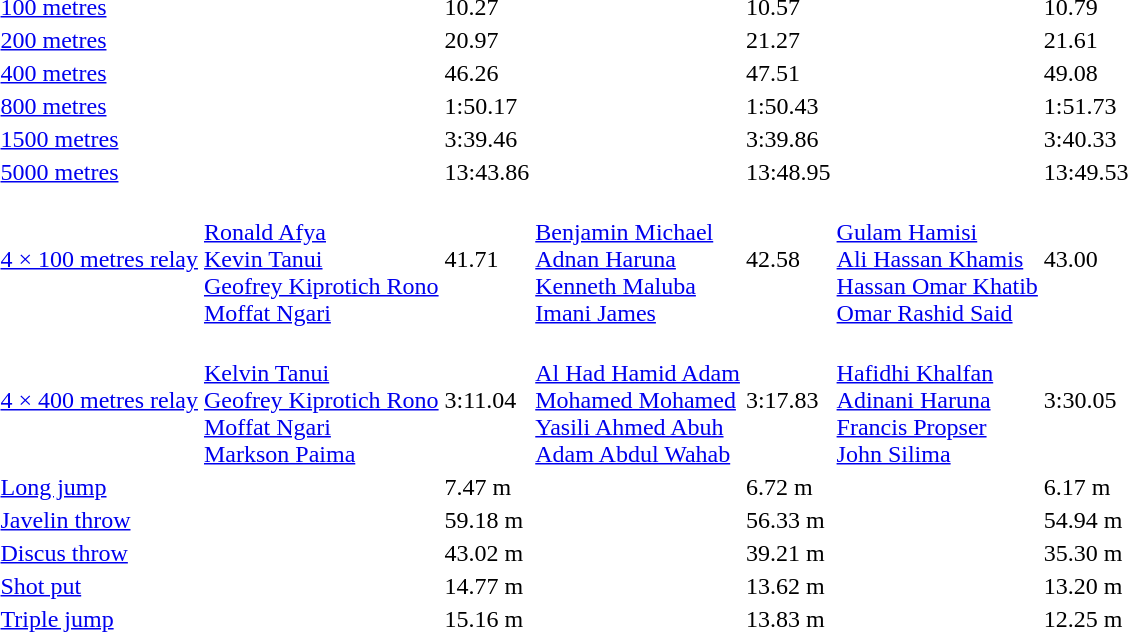<table>
<tr>
<td><a href='#'>100 metres</a></td>
<td></td>
<td>10.27</td>
<td></td>
<td>10.57</td>
<td></td>
<td>10.79</td>
</tr>
<tr>
<td><a href='#'>200 metres</a></td>
<td></td>
<td>20.97</td>
<td></td>
<td>21.27</td>
<td></td>
<td>21.61</td>
</tr>
<tr>
<td><a href='#'>400 metres</a></td>
<td></td>
<td>46.26</td>
<td></td>
<td>47.51</td>
<td></td>
<td>49.08</td>
</tr>
<tr>
<td><a href='#'>800 metres</a></td>
<td></td>
<td>1:50.17</td>
<td></td>
<td>1:50.43</td>
<td></td>
<td>1:51.73</td>
</tr>
<tr>
<td><a href='#'>1500 metres</a></td>
<td></td>
<td>3:39.46</td>
<td></td>
<td>3:39.86</td>
<td></td>
<td>3:40.33</td>
</tr>
<tr>
<td><a href='#'>5000 metres</a></td>
<td></td>
<td>13:43.86</td>
<td></td>
<td>13:48.95</td>
<td></td>
<td>13:49.53</td>
</tr>
<tr>
<td><a href='#'>4 × 100 metres relay</a></td>
<td><br><a href='#'>Ronald Afya</a><br><a href='#'>Kevin Tanui</a><br><a href='#'>Geofrey Kiprotich Rono</a><br><a href='#'>Moffat Ngari</a></td>
<td>41.71</td>
<td><br><a href='#'>Benjamin Michael</a><br><a href='#'>Adnan Haruna</a><br><a href='#'>Kenneth Maluba</a><br><a href='#'>Imani James</a></td>
<td>42.58</td>
<td><br><a href='#'>Gulam Hamisi</a><br><a href='#'>Ali Hassan Khamis</a><br><a href='#'>Hassan Omar Khatib</a><br><a href='#'>Omar Rashid Said</a></td>
<td>43.00</td>
</tr>
<tr>
<td><a href='#'>4 × 400 metres relay</a></td>
<td><br><a href='#'>Kelvin Tanui</a><br><a href='#'>Geofrey Kiprotich Rono</a><br><a href='#'>Moffat Ngari</a><br><a href='#'>Markson Paima</a></td>
<td>3:11.04</td>
<td><br><a href='#'>Al Had Hamid Adam</a><br><a href='#'>Mohamed Mohamed</a><br><a href='#'>Yasili Ahmed Abuh</a><br><a href='#'>Adam Abdul Wahab</a></td>
<td>3:17.83</td>
<td><br><a href='#'>Hafidhi Khalfan</a><br><a href='#'>Adinani Haruna</a><br><a href='#'>Francis Propser</a><br><a href='#'>John Silima</a></td>
<td>3:30.05</td>
</tr>
<tr>
<td><a href='#'>Long jump</a></td>
<td></td>
<td>7.47 m</td>
<td></td>
<td>6.72 m</td>
<td></td>
<td>6.17 m</td>
</tr>
<tr>
<td><a href='#'>Javelin throw</a></td>
<td></td>
<td>59.18 m</td>
<td></td>
<td>56.33 m</td>
<td></td>
<td>54.94 m</td>
</tr>
<tr>
<td><a href='#'>Discus throw</a></td>
<td></td>
<td>43.02 m</td>
<td></td>
<td>39.21 m</td>
<td></td>
<td>35.30 m</td>
</tr>
<tr>
<td><a href='#'>Shot put</a></td>
<td></td>
<td>14.77 m</td>
<td></td>
<td>13.62 m</td>
<td></td>
<td>13.20 m</td>
</tr>
<tr>
<td><a href='#'>Triple jump</a></td>
<td></td>
<td>15.16 m</td>
<td></td>
<td>13.83 m</td>
<td></td>
<td>12.25 m</td>
</tr>
</table>
